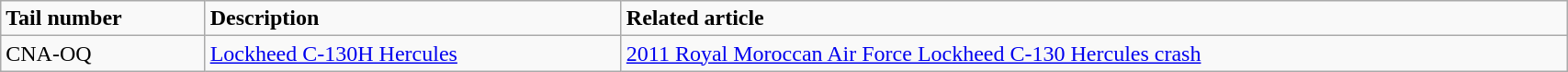<table class="wikitable" width="90%">
<tr>
<td><strong>Tail number</strong></td>
<td><strong>Description</strong></td>
<td><strong>Related article</strong></td>
</tr>
<tr>
<td>CNA-OQ</td>
<td><a href='#'>Lockheed C-130H Hercules</a></td>
<td><a href='#'>2011 Royal Moroccan Air Force Lockheed C-130 Hercules crash</a></td>
</tr>
</table>
